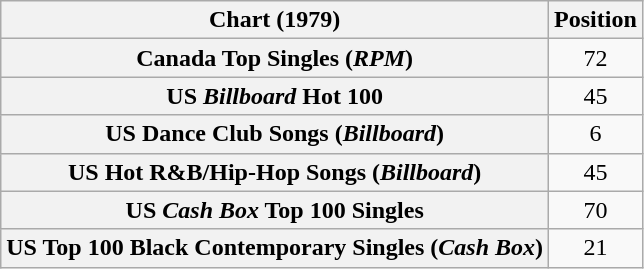<table class="wikitable sortable plainrowheaders" style="text-align:center">
<tr>
<th scope="col">Chart (1979)</th>
<th scope="col">Position</th>
</tr>
<tr>
<th scope="row">Canada Top Singles (<em>RPM</em>)</th>
<td>72</td>
</tr>
<tr>
<th scope="row">US <em>Billboard</em> Hot 100</th>
<td>45</td>
</tr>
<tr>
<th scope="row">US Dance Club Songs (<em>Billboard</em>)<br></th>
<td>6</td>
</tr>
<tr>
<th scope="row">US Hot R&B/Hip-Hop Songs (<em>Billboard</em>)</th>
<td>45</td>
</tr>
<tr>
<th scope="row">US <em>Cash Box</em> Top 100 Singles</th>
<td>70</td>
</tr>
<tr>
<th scope="row">US Top 100 Black Contemporary Singles (<em>Cash Box</em>)</th>
<td>21</td>
</tr>
</table>
